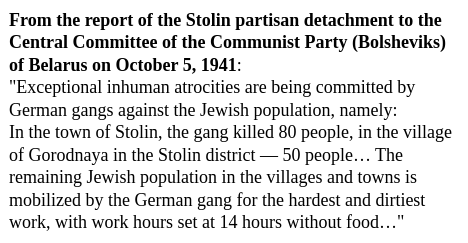<table class="toccolours" style="float: left; margin-right: 1em; margin-right: 2em; font-size: 75%; background:#ffffff; color:black; width:26em; max-width: 40%;" cellspacing="5">
<tr>
<td style="text-align: left;"><strong>From the report of the Stolin partisan detachment to the Central Committee of the Communist Party (Bolsheviks) of Belarus on October 5, 1941</strong>:<br>"Exceptional inhuman atrocities are being committed by German gangs against the Jewish population, namely:<br>In the town of Stolin, the gang killed 80 people, in the village of Gorodnaya in the Stolin district — 50 people… The remaining Jewish population in the villages and towns is mobilized by the German gang for the hardest and dirtiest work, with work hours set at 14 hours without food…"</td>
</tr>
</table>
